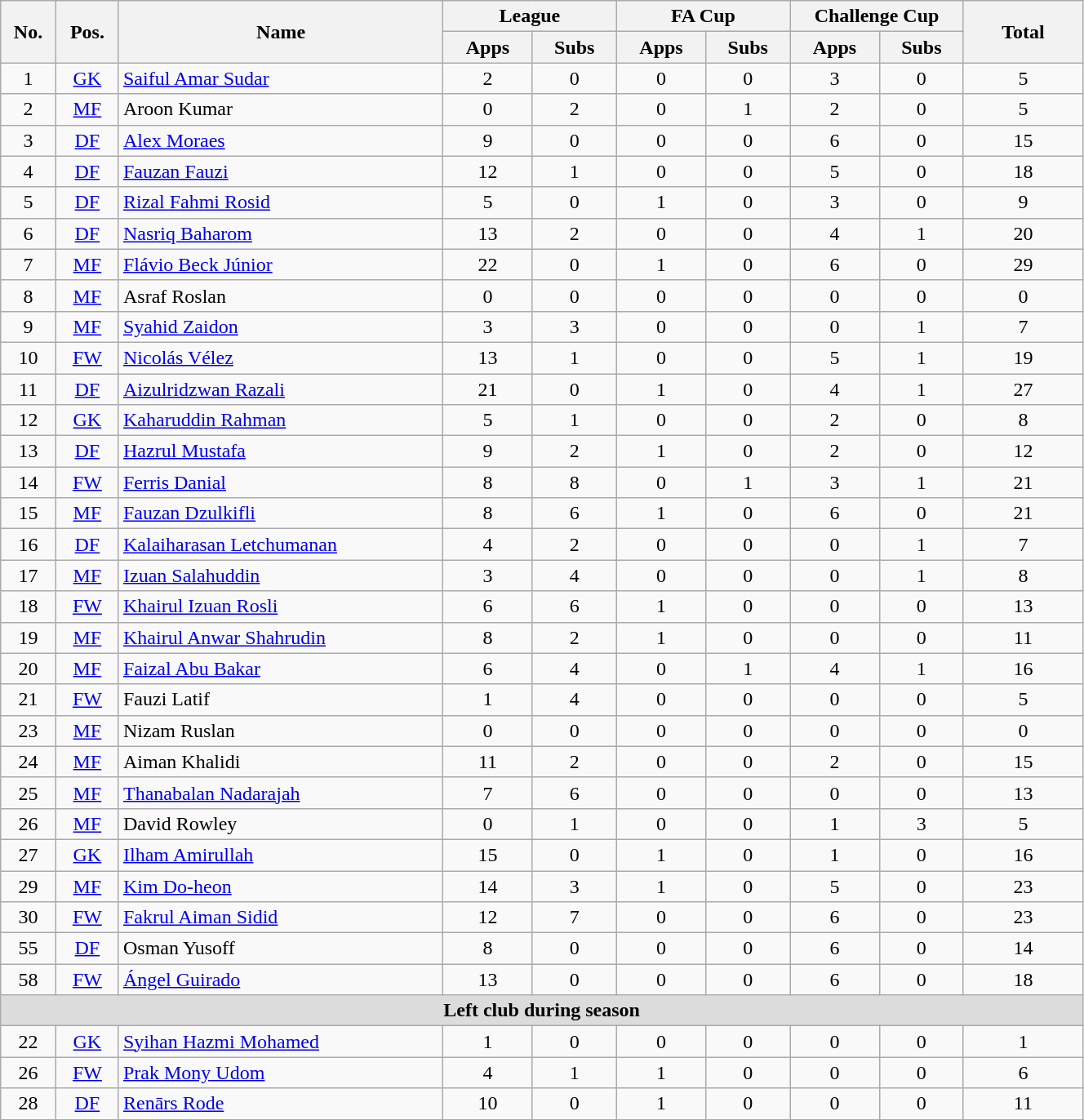<table class="wikitable" style="text-align:center; font-size:100%; width:70%;">
<tr>
<th rowspan="2" valign="centre">No.</th>
<th rowspan="2" valign="centre">Pos.</th>
<th rowspan="2" valign="centre">Name</th>
<th colspan="2" width="90">League</th>
<th colspan="2" width="90">FA Cup</th>
<th colspan="2" width="90">Challenge Cup</th>
<th rowspan="2" width="90">Total</th>
</tr>
<tr>
<th>Apps</th>
<th>Subs</th>
<th>Apps</th>
<th>Subs</th>
<th>Apps</th>
<th>Subs</th>
</tr>
<tr>
<td>1</td>
<td><a href='#'>GK</a></td>
<td align=left> <a href='#'>Saiful Amar Sudar</a></td>
<td>2</td>
<td>0</td>
<td>0</td>
<td>0</td>
<td>3</td>
<td>0</td>
<td>5</td>
</tr>
<tr>
<td>2</td>
<td><a href='#'>MF</a></td>
<td align=left> Aroon Kumar</td>
<td>0</td>
<td>2</td>
<td>0</td>
<td>1</td>
<td>2</td>
<td>0</td>
<td>5</td>
</tr>
<tr>
<td>3</td>
<td><a href='#'>DF</a></td>
<td align=left> <a href='#'>Alex Moraes</a></td>
<td>9</td>
<td>0</td>
<td>0</td>
<td>0</td>
<td>6</td>
<td>0</td>
<td>15</td>
</tr>
<tr>
<td>4</td>
<td><a href='#'>DF</a></td>
<td align=left> <a href='#'>Fauzan Fauzi</a></td>
<td>12</td>
<td>1</td>
<td>0</td>
<td>0</td>
<td>5</td>
<td>0</td>
<td>18</td>
</tr>
<tr>
<td>5</td>
<td><a href='#'>DF</a></td>
<td align=left> <a href='#'>Rizal Fahmi Rosid</a></td>
<td>5</td>
<td>0</td>
<td>1</td>
<td>0</td>
<td>3</td>
<td>0</td>
<td>9</td>
</tr>
<tr>
<td>6</td>
<td><a href='#'>DF</a></td>
<td align=left> <a href='#'>Nasriq Baharom</a></td>
<td>13</td>
<td>2</td>
<td>0</td>
<td>0</td>
<td>4</td>
<td>1</td>
<td>20</td>
</tr>
<tr>
<td>7</td>
<td><a href='#'>MF</a></td>
<td align=left> <a href='#'>Flávio Beck Júnior</a></td>
<td>22</td>
<td>0</td>
<td>1</td>
<td>0</td>
<td>6</td>
<td>0</td>
<td>29</td>
</tr>
<tr>
<td>8</td>
<td><a href='#'>MF</a></td>
<td align=left> Asraf Roslan</td>
<td>0</td>
<td>0</td>
<td>0</td>
<td>0</td>
<td>0</td>
<td>0</td>
<td>0</td>
</tr>
<tr>
<td>9</td>
<td><a href='#'>MF</a></td>
<td align=left> <a href='#'>Syahid Zaidon</a></td>
<td>3</td>
<td>3</td>
<td>0</td>
<td>0</td>
<td>0</td>
<td>1</td>
<td>7</td>
</tr>
<tr>
<td>10</td>
<td><a href='#'>FW</a></td>
<td align=left> <a href='#'>Nicolás Vélez</a></td>
<td>13</td>
<td>1</td>
<td>0</td>
<td>0</td>
<td>5</td>
<td>1</td>
<td>19</td>
</tr>
<tr>
<td>11</td>
<td><a href='#'>DF</a></td>
<td align=left> <a href='#'>Aizulridzwan Razali</a></td>
<td>21</td>
<td>0</td>
<td>1</td>
<td>0</td>
<td>4</td>
<td>1</td>
<td>27</td>
</tr>
<tr>
<td>12</td>
<td><a href='#'>GK</a></td>
<td align=left> <a href='#'>Kaharuddin Rahman</a></td>
<td>5</td>
<td>1</td>
<td>0</td>
<td>0</td>
<td>2</td>
<td>0</td>
<td>8</td>
</tr>
<tr>
<td>13</td>
<td><a href='#'>DF</a></td>
<td align=left> <a href='#'>Hazrul Mustafa</a></td>
<td>9</td>
<td>2</td>
<td>1</td>
<td>0</td>
<td>2</td>
<td>0</td>
<td>12</td>
</tr>
<tr>
<td>14</td>
<td><a href='#'>FW</a></td>
<td align=left> <a href='#'>Ferris Danial</a></td>
<td>8</td>
<td>8</td>
<td>0</td>
<td>1</td>
<td>3</td>
<td>1</td>
<td>21</td>
</tr>
<tr>
<td>15</td>
<td><a href='#'>MF</a></td>
<td align=left> <a href='#'>Fauzan Dzulkifli</a></td>
<td>8</td>
<td>6</td>
<td>1</td>
<td>0</td>
<td>6</td>
<td>0</td>
<td>21</td>
</tr>
<tr>
<td>16</td>
<td><a href='#'>DF</a></td>
<td align=left> <a href='#'>Kalaiharasan Letchumanan</a></td>
<td>4</td>
<td>2</td>
<td>0</td>
<td>0</td>
<td>0</td>
<td>1</td>
<td>7</td>
</tr>
<tr>
<td>17</td>
<td><a href='#'>MF</a></td>
<td align=left> <a href='#'>Izuan Salahuddin</a></td>
<td>3</td>
<td>4</td>
<td>0</td>
<td>0</td>
<td>0</td>
<td>1</td>
<td>8</td>
</tr>
<tr>
<td>18</td>
<td><a href='#'>FW</a></td>
<td align=left> <a href='#'>Khairul Izuan Rosli</a></td>
<td>6</td>
<td>6</td>
<td>1</td>
<td>0</td>
<td>0</td>
<td>0</td>
<td>13</td>
</tr>
<tr>
<td>19</td>
<td><a href='#'>MF</a></td>
<td align=left> <a href='#'>Khairul Anwar Shahrudin</a></td>
<td>8</td>
<td>2</td>
<td>1</td>
<td>0</td>
<td>0</td>
<td>0</td>
<td>11</td>
</tr>
<tr>
<td>20</td>
<td><a href='#'>MF</a></td>
<td align=left> <a href='#'>Faizal Abu Bakar</a></td>
<td>6</td>
<td>4</td>
<td>0</td>
<td>1</td>
<td>4</td>
<td>1</td>
<td>16</td>
</tr>
<tr>
<td>21</td>
<td><a href='#'>FW</a></td>
<td align=left> Fauzi Latif</td>
<td>1</td>
<td>4</td>
<td>0</td>
<td>0</td>
<td>0</td>
<td>0</td>
<td>5</td>
</tr>
<tr>
<td>23</td>
<td><a href='#'>MF</a></td>
<td align=left> Nizam Ruslan</td>
<td>0</td>
<td>0</td>
<td>0</td>
<td>0</td>
<td>0</td>
<td>0</td>
<td>0</td>
</tr>
<tr>
<td>24</td>
<td><a href='#'>MF</a></td>
<td align=left> Aiman Khalidi</td>
<td>11</td>
<td>2</td>
<td>0</td>
<td>0</td>
<td>2</td>
<td>0</td>
<td>15</td>
</tr>
<tr>
<td>25</td>
<td><a href='#'>MF</a></td>
<td align=left> <a href='#'>Thanabalan Nadarajah</a></td>
<td>7</td>
<td>6</td>
<td>0</td>
<td>0</td>
<td>0</td>
<td>0</td>
<td>13</td>
</tr>
<tr>
<td>26</td>
<td><a href='#'>MF</a></td>
<td align=left> David Rowley</td>
<td>0</td>
<td>1</td>
<td>0</td>
<td>0</td>
<td>1</td>
<td>3</td>
<td>5</td>
</tr>
<tr>
<td>27</td>
<td><a href='#'>GK</a></td>
<td align=left> <a href='#'>Ilham Amirullah</a></td>
<td>15</td>
<td>0</td>
<td>1</td>
<td>0</td>
<td>1</td>
<td>0</td>
<td>16</td>
</tr>
<tr>
<td>29</td>
<td><a href='#'>MF</a></td>
<td align=left> <a href='#'>Kim Do-heon</a></td>
<td>14</td>
<td>3</td>
<td>1</td>
<td>0</td>
<td>5</td>
<td>0</td>
<td>23</td>
</tr>
<tr>
<td>30</td>
<td><a href='#'>FW</a></td>
<td align=left> <a href='#'>Fakrul Aiman Sidid</a></td>
<td>12</td>
<td>7</td>
<td>0</td>
<td>0</td>
<td>6</td>
<td>0</td>
<td>23</td>
</tr>
<tr>
<td>55</td>
<td><a href='#'>DF</a></td>
<td align=left> Osman Yusoff</td>
<td>8</td>
<td>0</td>
<td>0</td>
<td>0</td>
<td>6</td>
<td>0</td>
<td>14</td>
</tr>
<tr>
<td>58</td>
<td><a href='#'>FW</a></td>
<td align=left> <a href='#'>Ángel Guirado</a></td>
<td>13</td>
<td>0</td>
<td>0</td>
<td>0</td>
<td>6</td>
<td>0</td>
<td>18</td>
</tr>
<tr>
<th colspan="15" style="background:#dcdcdc; text-align:center;">Left club during season</th>
</tr>
<tr>
<td>22</td>
<td><a href='#'>GK</a></td>
<td align=left> <a href='#'>Syihan Hazmi Mohamed</a></td>
<td>1</td>
<td>0</td>
<td>0</td>
<td>0</td>
<td>0</td>
<td>0</td>
<td>1</td>
</tr>
<tr>
<td>26</td>
<td><a href='#'>FW</a></td>
<td align=left> <a href='#'>Prak Mony Udom</a></td>
<td>4</td>
<td>1</td>
<td>1</td>
<td>0</td>
<td>0</td>
<td>0</td>
<td>6</td>
</tr>
<tr>
<td>28</td>
<td><a href='#'>DF</a></td>
<td align=left> <a href='#'>Renārs Rode</a></td>
<td>10</td>
<td>0</td>
<td>1</td>
<td>0</td>
<td>0</td>
<td>0</td>
<td>11</td>
</tr>
<tr>
</tr>
</table>
